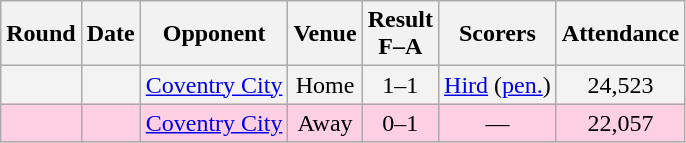<table class="wikitable sortable" style="text-align:center;">
<tr>
<th>Round</th>
<th>Date</th>
<th>Opponent</th>
<th>Venue</th>
<th>Result<br>F–A</th>
<th class=unsortable>Scorers</th>
<th>Attendance</th>
</tr>
<tr bgcolor="#f3f3f3">
<td></td>
<td></td>
<td><a href='#'>Coventry City</a></td>
<td>Home</td>
<td>1–1</td>
<td><a href='#'>Hird</a> (<a href='#'>pen.</a>)</td>
<td>24,523</td>
</tr>
<tr bgcolor="#ffd0e3">
<td></td>
<td></td>
<td><a href='#'>Coventry City</a></td>
<td>Away</td>
<td>0–1</td>
<td>—</td>
<td>22,057</td>
</tr>
</table>
